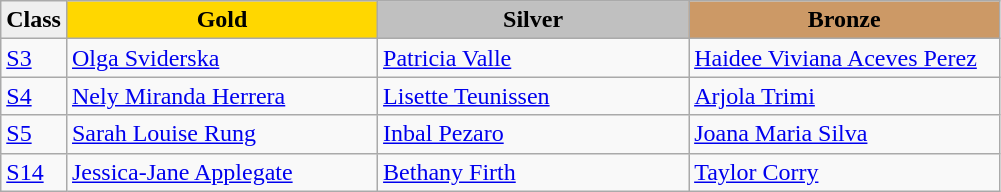<table class="wikitable" style="text-align:left">
<tr align="center">
<td bgcolor=efefef><strong>Class</strong></td>
<td width=200 bgcolor=gold><strong>Gold</strong></td>
<td width=200 bgcolor=silver><strong>Silver</strong></td>
<td width=200 bgcolor=CC9966><strong>Bronze</strong></td>
</tr>
<tr>
<td><a href='#'>S3</a></td>
<td><a href='#'>Olga Sviderska</a><br></td>
<td><a href='#'>Patricia Valle</a><br></td>
<td><a href='#'>Haidee Viviana Aceves Perez</a><br></td>
</tr>
<tr>
<td><a href='#'>S4</a></td>
<td><a href='#'>Nely Miranda Herrera</a><br></td>
<td><a href='#'>Lisette Teunissen</a><br></td>
<td><a href='#'>Arjola Trimi</a><br></td>
</tr>
<tr>
<td><a href='#'>S5</a></td>
<td><a href='#'>Sarah Louise Rung</a><br></td>
<td><a href='#'>Inbal Pezaro</a><br></td>
<td><a href='#'>Joana Maria Silva</a><br></td>
</tr>
<tr>
<td><a href='#'>S14</a></td>
<td><a href='#'>Jessica-Jane Applegate</a><br></td>
<td><a href='#'>Bethany Firth</a><br></td>
<td><a href='#'>Taylor Corry</a><br></td>
</tr>
</table>
